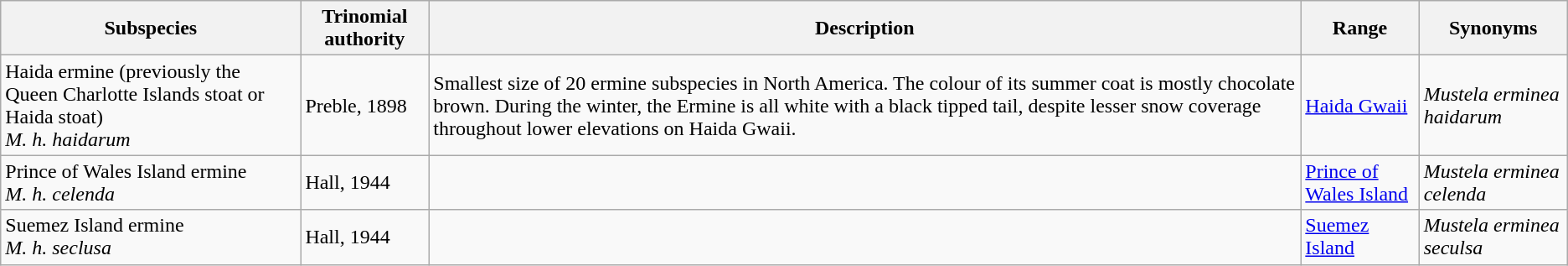<table class="wikitable">
<tr>
<th>Subspecies</th>
<th>Trinomial authority</th>
<th>Description</th>
<th>Range</th>
<th>Synonyms</th>
</tr>
<tr>
<td>Haida ermine (previously the Queen Charlotte Islands stoat or Haida stoat)<br><em>M. h. haidarum</em></td>
<td>Preble, 1898</td>
<td>Smallest size of 20 ermine subspecies in North America. The colour of its summer coat is mostly chocolate brown. During the winter, the Ermine is all white with a black tipped tail, despite lesser snow coverage throughout lower elevations on Haida Gwaii.</td>
<td><a href='#'>Haida Gwaii</a></td>
<td><em>Mustela erminea haidarum</em></td>
</tr>
<tr>
<td>Prince of Wales Island ermine<br><em>M. h. celenda</em></td>
<td>Hall, 1944</td>
<td></td>
<td><a href='#'>Prince of Wales Island</a></td>
<td><em>Mustela erminea celenda</em></td>
</tr>
<tr>
<td>Suemez Island ermine<br><em>M. h. seclusa</em></td>
<td>Hall, 1944</td>
<td></td>
<td><a href='#'>Suemez Island</a></td>
<td><em>Mustela erminea seculsa</em></td>
</tr>
</table>
